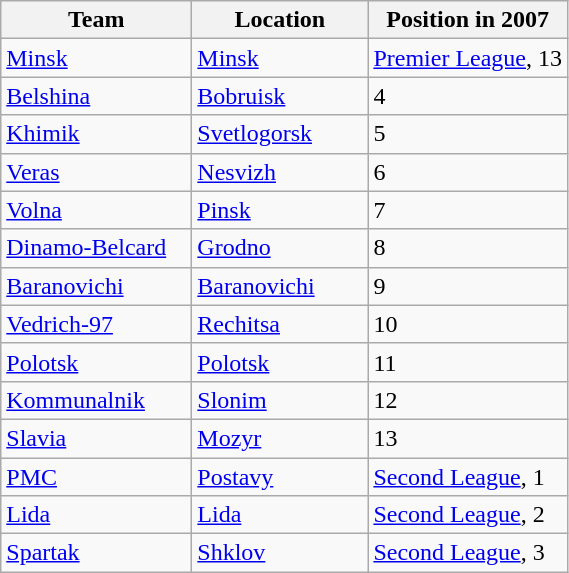<table class="wikitable sortable" style="text-align:left">
<tr>
<th width=120>Team</th>
<th width=110>Location</th>
<th data-sort-type="number">Position in 2007</th>
</tr>
<tr>
<td><a href='#'>Minsk</a></td>
<td><a href='#'>Minsk</a></td>
<td><a href='#'>Premier League</a>, 13</td>
</tr>
<tr>
<td><a href='#'>Belshina</a></td>
<td><a href='#'>Bobruisk</a></td>
<td>4</td>
</tr>
<tr>
<td><a href='#'>Khimik</a></td>
<td><a href='#'>Svetlogorsk</a></td>
<td>5</td>
</tr>
<tr>
<td><a href='#'>Veras</a></td>
<td><a href='#'>Nesvizh</a></td>
<td>6</td>
</tr>
<tr>
<td><a href='#'>Volna</a></td>
<td><a href='#'>Pinsk</a></td>
<td>7</td>
</tr>
<tr>
<td><a href='#'>Dinamo-Belcard</a></td>
<td><a href='#'>Grodno</a></td>
<td>8</td>
</tr>
<tr>
<td><a href='#'>Baranovichi</a></td>
<td><a href='#'>Baranovichi</a></td>
<td>9</td>
</tr>
<tr>
<td><a href='#'>Vedrich-97</a></td>
<td><a href='#'>Rechitsa</a></td>
<td>10</td>
</tr>
<tr>
<td><a href='#'>Polotsk</a></td>
<td><a href='#'>Polotsk</a></td>
<td>11</td>
</tr>
<tr>
<td><a href='#'>Kommunalnik</a></td>
<td><a href='#'>Slonim</a></td>
<td>12</td>
</tr>
<tr>
<td><a href='#'>Slavia</a></td>
<td><a href='#'>Mozyr</a></td>
<td>13</td>
</tr>
<tr>
<td><a href='#'>PMC</a></td>
<td><a href='#'>Postavy</a></td>
<td><a href='#'>Second League</a>, 1</td>
</tr>
<tr>
<td><a href='#'>Lida</a></td>
<td><a href='#'>Lida</a></td>
<td><a href='#'>Second League</a>, 2</td>
</tr>
<tr>
<td><a href='#'>Spartak</a></td>
<td><a href='#'>Shklov</a></td>
<td><a href='#'>Second League</a>, 3</td>
</tr>
</table>
